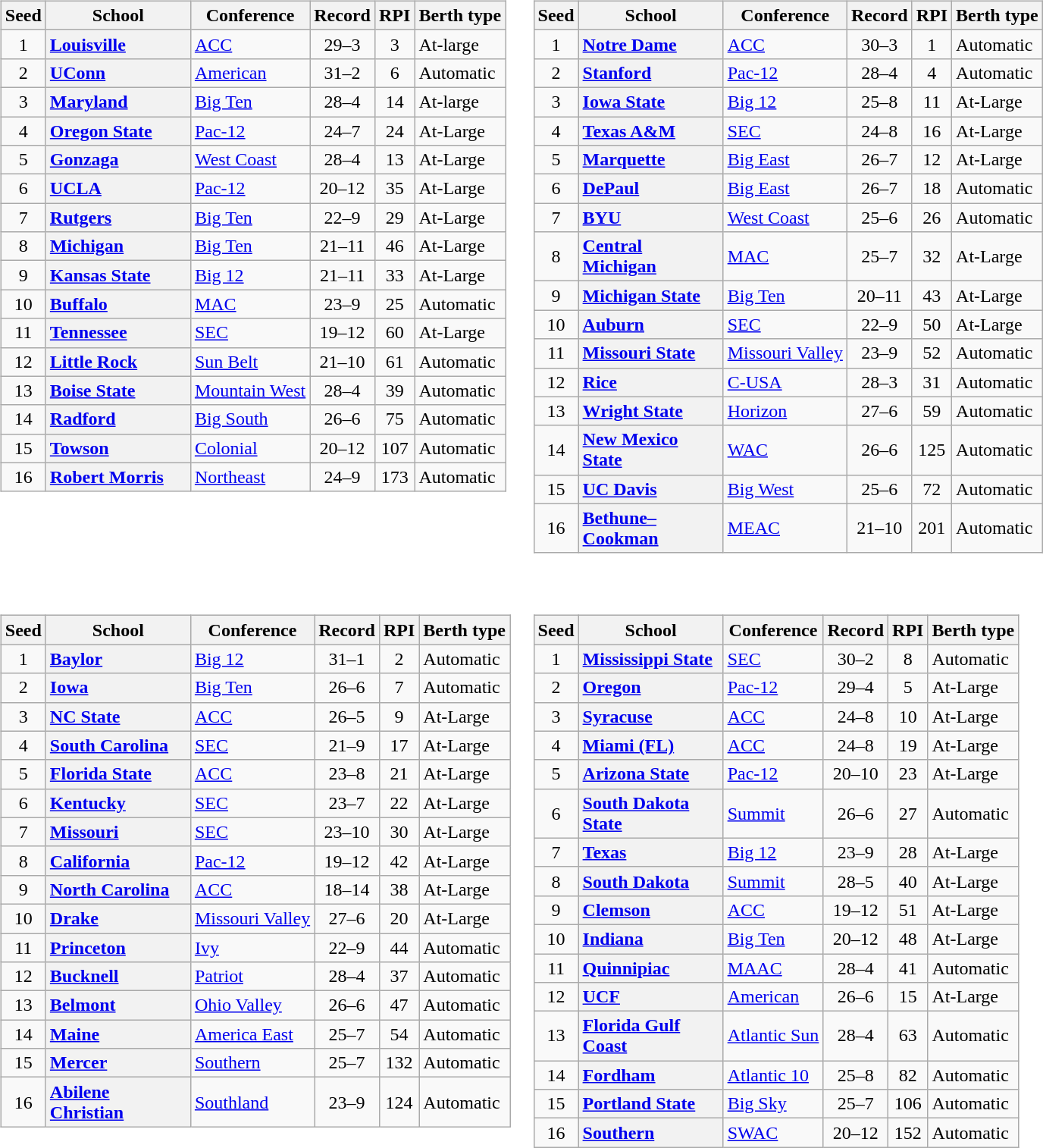<table>
<tr>
<td valign=top><br><table class="wikitable sortable plainrowheaders">
<tr>
<th scope="col">Seed</th>
<th scope="col" style="width: 120px;">School</th>
<th scope="col">Conference</th>
<th scope="col">Record</th>
<th scope="col">RPI</th>
<th scope="col">Berth type</th>
</tr>
<tr>
<td align=center>1</td>
<th scope="row" style="text-align:left"><a href='#'>Louisville</a></th>
<td><a href='#'>ACC</a></td>
<td align=center>29–3</td>
<td align=center>3</td>
<td>At-large</td>
</tr>
<tr>
<td align=center>2</td>
<th scope="row" style="text-align:left"><a href='#'>UConn</a></th>
<td><a href='#'>American</a></td>
<td align=center>31–2</td>
<td align=center>6</td>
<td>Automatic</td>
</tr>
<tr>
<td align=center>3</td>
<th scope="row" style="text-align:left"><a href='#'>Maryland</a></th>
<td><a href='#'>Big Ten</a></td>
<td align=center>28–4</td>
<td align=center>14</td>
<td>At-large</td>
</tr>
<tr>
<td align=center>4</td>
<th scope="row" style="text-align:left"><a href='#'>Oregon State</a></th>
<td><a href='#'>Pac-12</a></td>
<td align=center>24–7</td>
<td align=center>24</td>
<td>At-Large</td>
</tr>
<tr>
<td align=center>5</td>
<th scope="row" style="text-align:left"><a href='#'>Gonzaga</a></th>
<td><a href='#'>West Coast</a></td>
<td align=center>28–4</td>
<td align=center>13</td>
<td>At-Large</td>
</tr>
<tr>
<td align=center>6</td>
<th scope="row" style="text-align:left"><a href='#'>UCLA</a></th>
<td><a href='#'>Pac-12</a></td>
<td align=center>20–12</td>
<td align=center>35</td>
<td>At-Large</td>
</tr>
<tr>
<td align=center>7</td>
<th scope="row" style="text-align:left"><a href='#'>Rutgers</a></th>
<td><a href='#'>Big Ten</a></td>
<td align=center>22–9</td>
<td align=center>29</td>
<td>At-Large</td>
</tr>
<tr>
<td align=center>8</td>
<th scope="row" style="text-align:left"><a href='#'>Michigan</a></th>
<td><a href='#'>Big Ten</a></td>
<td align=center>21–11</td>
<td align=center>46</td>
<td>At-Large</td>
</tr>
<tr>
<td align=center>9</td>
<th scope="row" style="text-align:left"><a href='#'>Kansas State</a></th>
<td><a href='#'>Big 12</a></td>
<td align=center>21–11</td>
<td align=center>33</td>
<td>At-Large</td>
</tr>
<tr>
<td align=center>10</td>
<th scope="row" style="text-align:left"><a href='#'>Buffalo</a></th>
<td><a href='#'>MAC</a></td>
<td align=center>23–9</td>
<td align=center>25</td>
<td>Automatic</td>
</tr>
<tr>
<td align=center>11</td>
<th scope="row" style="text-align:left"><a href='#'>Tennessee</a></th>
<td><a href='#'>SEC</a></td>
<td align=center>19–12</td>
<td align=center>60</td>
<td>At-Large</td>
</tr>
<tr>
<td align=center>12</td>
<th scope="row" style="text-align:left"><a href='#'>Little Rock</a></th>
<td><a href='#'>Sun Belt</a></td>
<td align=center>21–10</td>
<td align=center>61</td>
<td>Automatic</td>
</tr>
<tr>
<td align=center>13</td>
<th scope="row" style="text-align:left"><a href='#'>Boise State</a></th>
<td><a href='#'>Mountain West</a></td>
<td align=center>28–4</td>
<td align=center>39</td>
<td>Automatic</td>
</tr>
<tr>
<td align=center>14</td>
<th scope="row" style="text-align:left"><a href='#'>Radford</a></th>
<td><a href='#'>Big South</a></td>
<td align=center>26–6</td>
<td align=center>75</td>
<td>Automatic</td>
</tr>
<tr>
<td align=center>15</td>
<th scope="row" style="text-align:left"><a href='#'>Towson</a></th>
<td><a href='#'>Colonial</a></td>
<td align=center>20–12</td>
<td align=center>107</td>
<td>Automatic</td>
</tr>
<tr>
<td align=center>16</td>
<th scope="row" style="text-align:left"><a href='#'>Robert Morris</a></th>
<td><a href='#'>Northeast</a></td>
<td align=center>24–9</td>
<td align=center>173</td>
<td>Automatic</td>
</tr>
</table>
</td>
<td valign=top><br><table class="wikitable sortable plainrowheaders">
<tr>
<th scope="col">Seed</th>
<th scope="col" style="width: 120px;">School</th>
<th scope="col">Conference</th>
<th scope="col">Record</th>
<th scope="col">RPI</th>
<th scope="col">Berth type</th>
</tr>
<tr>
<td align=center>1</td>
<th scope="row" style="text-align:left"><a href='#'>Notre Dame</a></th>
<td><a href='#'>ACC</a></td>
<td align=center>30–3</td>
<td align=center>1</td>
<td>Automatic</td>
</tr>
<tr>
<td align=center>2</td>
<th scope="row" style="text-align:left"><a href='#'>Stanford</a></th>
<td><a href='#'>Pac-12</a></td>
<td align=center>28–4</td>
<td align=center>4</td>
<td>Automatic</td>
</tr>
<tr>
<td align=center>3</td>
<th scope="row" style="text-align:left"><a href='#'>Iowa State</a></th>
<td><a href='#'>Big 12</a></td>
<td align=center>25–8</td>
<td align=center>11</td>
<td>At-Large</td>
</tr>
<tr>
<td align=center>4</td>
<th scope="row" style="text-align:left"><a href='#'>Texas A&M</a></th>
<td><a href='#'>SEC</a></td>
<td align=center>24–8</td>
<td align=center>16</td>
<td>At-Large</td>
</tr>
<tr>
<td align=center>5</td>
<th scope="row" style="text-align:left"><a href='#'>Marquette</a></th>
<td><a href='#'>Big East</a></td>
<td align=center>26–7</td>
<td align=center>12</td>
<td>At-Large</td>
</tr>
<tr>
<td align=center>6</td>
<th scope="row" style="text-align:left"><a href='#'>DePaul</a></th>
<td><a href='#'>Big East</a></td>
<td align=center>26–7</td>
<td align=center>18</td>
<td>Automatic</td>
</tr>
<tr>
<td align=center>7</td>
<th scope="row" style="text-align:left"><a href='#'>BYU</a></th>
<td><a href='#'>West Coast</a></td>
<td align=center>25–6</td>
<td align=center>26</td>
<td>Automatic</td>
</tr>
<tr>
<td align=center>8</td>
<th scope="row" style="text-align:left"><a href='#'>Central Michigan</a></th>
<td><a href='#'>MAC</a></td>
<td align=center>25–7</td>
<td align=center>32</td>
<td>At-Large</td>
</tr>
<tr>
<td align=center>9</td>
<th scope="row" style="text-align:left"><a href='#'>Michigan State</a></th>
<td><a href='#'>Big Ten</a></td>
<td align=center>20–11</td>
<td align=center>43</td>
<td>At-Large</td>
</tr>
<tr>
<td align=center>10</td>
<th scope="row" style="text-align:left"><a href='#'>Auburn</a></th>
<td><a href='#'>SEC</a></td>
<td align=center>22–9</td>
<td align=center>50</td>
<td>At-Large</td>
</tr>
<tr>
<td align=center>11</td>
<th scope="row" style="text-align:left"><a href='#'>Missouri State</a></th>
<td><a href='#'>Missouri Valley</a></td>
<td align=center>23–9</td>
<td align=center>52</td>
<td>Automatic</td>
</tr>
<tr>
<td align=center>12</td>
<th scope="row" style="text-align:left"><a href='#'>Rice</a></th>
<td><a href='#'>C-USA</a></td>
<td align=center>28–3</td>
<td align=center>31</td>
<td>Automatic</td>
</tr>
<tr>
<td align=center>13</td>
<th scope="row" style="text-align:left"><a href='#'>Wright State</a></th>
<td><a href='#'>Horizon</a></td>
<td align=center>27–6</td>
<td align=center>59</td>
<td>Automatic</td>
</tr>
<tr>
<td align=center>14</td>
<th scope="row" style="text-align:left"><a href='#'>New Mexico State</a></th>
<td><a href='#'>WAC</a></td>
<td align=center>26–6</td>
<td align=center>125</td>
<td>Automatic</td>
</tr>
<tr>
<td align=center>15</td>
<th scope="row" style="text-align:left"><a href='#'>UC Davis</a></th>
<td><a href='#'>Big West</a></td>
<td align=center>25–6</td>
<td align=center>72</td>
<td>Automatic</td>
</tr>
<tr>
<td align=center>16</td>
<th scope="row" style="text-align:left"><a href='#'>Bethune–Cookman</a></th>
<td><a href='#'>MEAC</a></td>
<td align=center>21–10</td>
<td align=center>201</td>
<td>Automatic</td>
</tr>
</table>
</td>
</tr>
<tr>
<td valign=top><br><table class="wikitable sortable plainrowheaders">
<tr>
<th scope="col">Seed</th>
<th scope="col" style="width: 120px;">School</th>
<th scope="col">Conference</th>
<th scope="col">Record</th>
<th scope="col">RPI</th>
<th scope="col">Berth type</th>
</tr>
<tr>
<td align=center>1</td>
<th scope="row" style="text-align:left"><a href='#'>Baylor</a></th>
<td><a href='#'>Big 12</a></td>
<td align=center>31–1</td>
<td align=center>2</td>
<td>Automatic</td>
</tr>
<tr>
<td align=center>2</td>
<th scope="row" style="text-align:left"><a href='#'>Iowa</a></th>
<td><a href='#'>Big Ten</a></td>
<td align=center>26–6</td>
<td align=center>7</td>
<td>Automatic</td>
</tr>
<tr>
<td align=center>3</td>
<th scope="row" style="text-align:left"><a href='#'>NC State</a></th>
<td><a href='#'>ACC</a></td>
<td align=center>26–5</td>
<td align=center>9</td>
<td>At-Large</td>
</tr>
<tr>
<td align=center>4</td>
<th scope="row" style="text-align:left"><a href='#'>South Carolina</a></th>
<td><a href='#'>SEC</a></td>
<td align=center>21–9</td>
<td align=center>17</td>
<td>At-Large</td>
</tr>
<tr>
<td align=center>5</td>
<th scope="row" style="text-align:left"><a href='#'>Florida State</a></th>
<td><a href='#'>ACC</a></td>
<td align=center>23–8</td>
<td align=center>21</td>
<td>At-Large</td>
</tr>
<tr>
<td align=center>6</td>
<th scope="row" style="text-align:left"><a href='#'>Kentucky</a></th>
<td><a href='#'>SEC</a></td>
<td align=center>23–7</td>
<td align=center>22</td>
<td>At-Large</td>
</tr>
<tr>
<td align=center>7</td>
<th scope="row" style="text-align:left"><a href='#'>Missouri</a></th>
<td><a href='#'>SEC</a></td>
<td align=center>23–10</td>
<td align=center>30</td>
<td>At-Large</td>
</tr>
<tr>
<td align=center>8</td>
<th scope="row" style="text-align:left"><a href='#'>California</a></th>
<td><a href='#'>Pac-12</a></td>
<td align=center>19–12</td>
<td align=center>42</td>
<td>At-Large</td>
</tr>
<tr>
<td align=center>9</td>
<th scope="row" style="text-align:left"><a href='#'>North Carolina</a></th>
<td><a href='#'>ACC</a></td>
<td align=center>18–14</td>
<td align=center>38</td>
<td>At-Large</td>
</tr>
<tr>
<td align=center>10</td>
<th scope="row" style="text-align:left"><a href='#'>Drake</a></th>
<td><a href='#'>Missouri Valley</a></td>
<td align=center>27–6</td>
<td align=center>20</td>
<td>At-Large</td>
</tr>
<tr>
<td align=center>11</td>
<th scope="row" style="text-align:left"><a href='#'>Princeton</a></th>
<td><a href='#'>Ivy</a></td>
<td align=center>22–9</td>
<td align=center>44</td>
<td>Automatic</td>
</tr>
<tr>
<td align=center>12</td>
<th scope="row" style="text-align:left"><a href='#'>Bucknell</a></th>
<td><a href='#'>Patriot</a></td>
<td align=center>28–4</td>
<td align=center>37</td>
<td>Automatic</td>
</tr>
<tr>
<td align=center>13</td>
<th scope="row" style="text-align:left"><a href='#'>Belmont</a></th>
<td><a href='#'>Ohio Valley</a></td>
<td align=center>26–6</td>
<td align=center>47</td>
<td>Automatic</td>
</tr>
<tr>
<td align=center>14</td>
<th scope="row" style="text-align:left"><a href='#'>Maine</a></th>
<td><a href='#'>America East</a></td>
<td align=center>25–7</td>
<td align=center>54</td>
<td>Automatic</td>
</tr>
<tr>
<td align=center>15</td>
<th scope="row" style="text-align:left"><a href='#'>Mercer</a></th>
<td><a href='#'>Southern</a></td>
<td align=center>25–7</td>
<td align=center>132</td>
<td>Automatic</td>
</tr>
<tr>
<td align=center>16</td>
<th scope="row" style="text-align:left"><a href='#'>Abilene Christian</a></th>
<td><a href='#'>Southland</a></td>
<td align=center>23–9</td>
<td align=center>124</td>
<td>Automatic</td>
</tr>
</table>
</td>
<td valign=top><br><table class="wikitable sortable plainrowheaders">
<tr>
<th scope="col">Seed</th>
<th scope="col" style="width: 120px;">School</th>
<th scope="col">Conference</th>
<th scope="col">Record</th>
<th scope="col">RPI</th>
<th scope="col">Berth type</th>
</tr>
<tr>
<td align=center>1</td>
<th scope="row" style="text-align:left"><a href='#'>Mississippi State</a></th>
<td><a href='#'>SEC</a></td>
<td align=center>30–2</td>
<td align=center>8</td>
<td>Automatic</td>
</tr>
<tr>
<td align=center>2</td>
<th scope="row" style="text-align:left"><a href='#'>Oregon</a></th>
<td><a href='#'>Pac-12</a></td>
<td align=center>29–4</td>
<td align=center>5</td>
<td>At-Large</td>
</tr>
<tr>
<td align=center>3</td>
<th scope="row" style="text-align:left"><a href='#'>Syracuse</a></th>
<td><a href='#'>ACC</a></td>
<td align=center>24–8</td>
<td align=center>10</td>
<td>At-Large</td>
</tr>
<tr>
<td align=center>4</td>
<th scope="row" style="text-align:left"><a href='#'>Miami (FL)</a></th>
<td><a href='#'>ACC</a></td>
<td align=center>24–8</td>
<td align=center>19</td>
<td>At-Large</td>
</tr>
<tr>
<td align=center>5</td>
<th scope="row" style="text-align:left"><a href='#'>Arizona State</a></th>
<td><a href='#'>Pac-12</a></td>
<td align=center>20–10</td>
<td align=center>23</td>
<td>At-Large</td>
</tr>
<tr>
<td align=center>6</td>
<th scope="row" style="text-align:left"><a href='#'>South Dakota State</a></th>
<td><a href='#'>Summit</a></td>
<td align=center>26–6</td>
<td align=center>27</td>
<td>Automatic</td>
</tr>
<tr>
<td align=center>7</td>
<th scope="row" style="text-align:left"><a href='#'>Texas</a></th>
<td><a href='#'>Big 12</a></td>
<td align=center>23–9</td>
<td align=center>28</td>
<td>At-Large</td>
</tr>
<tr>
<td align=center>8</td>
<th scope="row" style="text-align:left"><a href='#'>South Dakota</a></th>
<td><a href='#'>Summit</a></td>
<td align=center>28–5</td>
<td align=center>40</td>
<td>At-Large</td>
</tr>
<tr>
<td align=center>9</td>
<th scope="row" style="text-align:left"><a href='#'>Clemson</a></th>
<td><a href='#'>ACC</a></td>
<td align=center>19–12</td>
<td align=center>51</td>
<td>At-Large</td>
</tr>
<tr>
<td align=center>10</td>
<th scope="row" style="text-align:left"><a href='#'>Indiana</a></th>
<td><a href='#'>Big Ten</a></td>
<td align=center>20–12</td>
<td align=center>48</td>
<td>At-Large</td>
</tr>
<tr>
<td align=center>11</td>
<th scope="row" style="text-align:left"><a href='#'>Quinnipiac</a></th>
<td><a href='#'>MAAC</a></td>
<td align=center>28–4</td>
<td align=center>41</td>
<td>Automatic</td>
</tr>
<tr>
<td align=center>12</td>
<th scope="row" style="text-align:left"><a href='#'>UCF</a></th>
<td><a href='#'>American</a></td>
<td align=center>26–6</td>
<td align=center>15</td>
<td>At-Large</td>
</tr>
<tr>
<td align=center>13</td>
<th scope="row" style="text-align:left"><a href='#'>Florida Gulf Coast</a></th>
<td><a href='#'>Atlantic Sun</a></td>
<td align=center>28–4</td>
<td align=center>63</td>
<td>Automatic</td>
</tr>
<tr>
<td align=center>14</td>
<th scope="row" style="text-align:left"><a href='#'>Fordham</a></th>
<td><a href='#'>Atlantic 10</a></td>
<td align=center>25–8</td>
<td align=center>82</td>
<td>Automatic</td>
</tr>
<tr>
<td align=center>15</td>
<th scope="row" style="text-align:left"><a href='#'>Portland State</a></th>
<td><a href='#'>Big Sky</a></td>
<td align=center>25–7</td>
<td align=center>106</td>
<td>Automatic</td>
</tr>
<tr>
<td align=center>16</td>
<th scope="row" style="text-align:left"><a href='#'>Southern</a></th>
<td><a href='#'>SWAC</a></td>
<td align=center>20–12</td>
<td align=center>152</td>
<td>Automatic</td>
</tr>
</table>
</td>
</tr>
</table>
